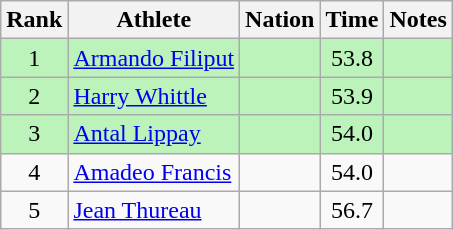<table class="wikitable sortable" style="text-align:center">
<tr>
<th>Rank</th>
<th>Athlete</th>
<th>Nation</th>
<th>Time</th>
<th>Notes</th>
</tr>
<tr bgcolor=bbf3bb>
<td>1</td>
<td align="left"><a href='#'>Armando Filiput</a></td>
<td align="left"></td>
<td>53.8</td>
<td></td>
</tr>
<tr bgcolor=bbf3bb>
<td>2</td>
<td align="left"><a href='#'>Harry Whittle</a></td>
<td align="left"></td>
<td>53.9</td>
<td></td>
</tr>
<tr bgcolor=bbf3bb>
<td>3</td>
<td align="left"><a href='#'>Antal Lippay</a></td>
<td align="left"></td>
<td>54.0</td>
<td></td>
</tr>
<tr>
<td>4</td>
<td align="left"><a href='#'>Amadeo Francis</a></td>
<td align="left"></td>
<td>54.0</td>
<td></td>
</tr>
<tr>
<td>5</td>
<td align="left"><a href='#'>Jean Thureau</a></td>
<td align="left"></td>
<td>56.7</td>
<td></td>
</tr>
</table>
